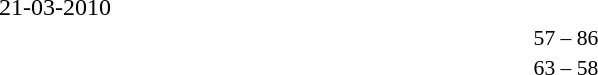<table width=100% cellspacing=1>
<tr>
<th width=25%></th>
<th width=10%></th>
<th></th>
</tr>
<tr>
<td>21-03-2010</td>
</tr>
<tr style=font-size:90%>
<td align=right><strong></strong></td>
<td align=center>57 – 86</td>
<td></td>
</tr>
<tr style=font-size:90%>
<td align=right><strong></strong></td>
<td align=center>63 – 58</td>
<td></td>
</tr>
<tr style=font-size:90%>
</tr>
</table>
